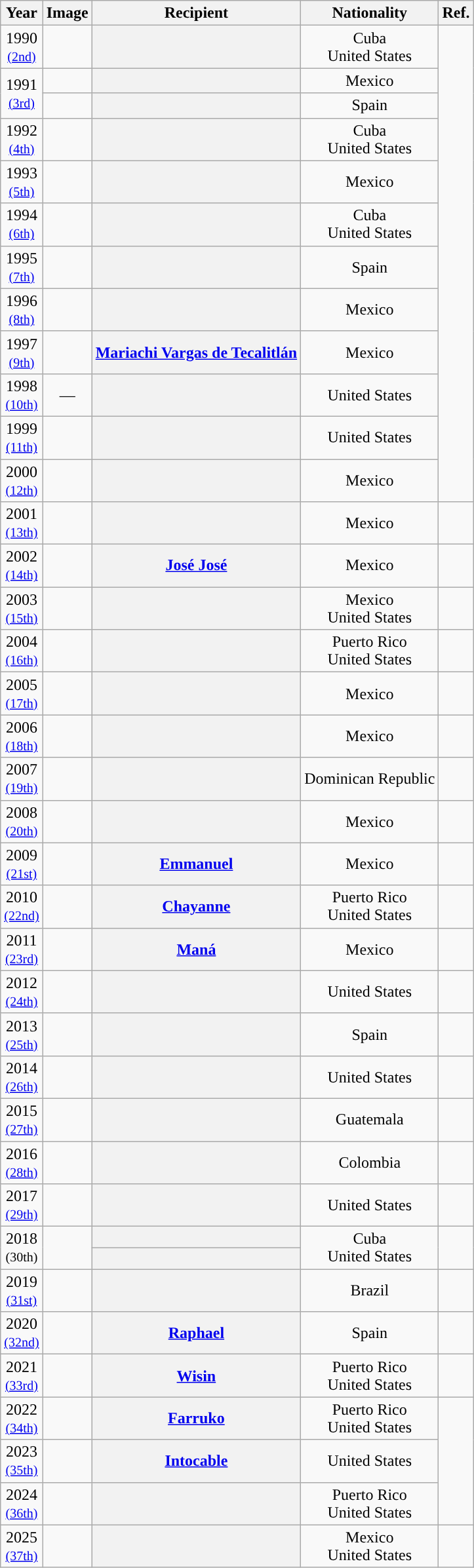<table class="wikitable sortable plainrowheaders" style="text-align:center;">
<tr>
<th scope=col>Year</th>
<th scope=col class=unsortable>Image</th>
<th scope=col>Recipient</th>
<th scope=col>Nationality</th>
<th scope=col class=unsortable>Ref.</th>
</tr>
<tr>
<td>1990 <br><small><a href='#'>(2nd)</a></small></td>
<td></td>
<th scope=row style="text-align:center;"></th>
<td>Cuba<br>United States</td>
<td rowspan="12"></td>
</tr>
<tr>
<td rowspan="2">1991 <br><small><a href='#'>(3rd)</a></small></td>
<td></td>
<th scope=row style="text-align:center;"></th>
<td>Mexico</td>
</tr>
<tr>
<td></td>
<th scope=row style="text-align:center;"></th>
<td>Spain</td>
</tr>
<tr>
<td>1992 <br><small><a href='#'>(4th)</a></small></td>
<td></td>
<th scope=row style="text-align:center;"></th>
<td>Cuba<br>United States</td>
</tr>
<tr>
<td>1993 <br><small><a href='#'>(5th)</a></small></td>
<td></td>
<th scope=row style="text-align:center;"></th>
<td>Mexico</td>
</tr>
<tr>
<td>1994 <br><small><a href='#'>(6th)</a></small></td>
<td></td>
<th scope=row style="text-align:center;"></th>
<td>Cuba<br>United States</td>
</tr>
<tr>
<td>1995 <br><small><a href='#'>(7th)</a></small></td>
<td></td>
<th scope=row style="text-align:center;"></th>
<td>Spain</td>
</tr>
<tr>
<td>1996 <br><small><a href='#'>(8th)</a></small></td>
<td></td>
<th scope=row style="text-align:center;"></th>
<td>Mexico</td>
</tr>
<tr>
<td>1997 <br><small><a href='#'>(9th)</a></small></td>
<td></td>
<th scope=row style="text-align:center;"><a href='#'>Mariachi Vargas de Tecalitlán</a></th>
<td>Mexico</td>
</tr>
<tr>
<td>1998 <br><small><a href='#'>(10th)</a></small></td>
<td>—</td>
<th scope=row style="text-align:center;"></th>
<td>United States</td>
</tr>
<tr>
<td>1999 <br><small><a href='#'>(11th)</a></small></td>
<td></td>
<th scope=row style="text-align:center;"></th>
<td>United States</td>
</tr>
<tr>
<td>2000 <br><small><a href='#'>(12th)</a></small></td>
<td></td>
<th scope=row style="text-align:center;"></th>
<td>Mexico</td>
</tr>
<tr>
<td>2001 <br><small><a href='#'>(13th)</a></small></td>
<td></td>
<th scope=row style="text-align:center;"></th>
<td>Mexico</td>
<td></td>
</tr>
<tr>
<td>2002 <br><small><a href='#'>(14th)</a></small></td>
<td></td>
<th scope=row style="text-align:center;"><a href='#'>José José</a></th>
<td>Mexico</td>
<td></td>
</tr>
<tr>
<td>2003 <br><small><a href='#'>(15th)</a></small></td>
<td></td>
<th scope=row style="text-align:center;"></th>
<td>Mexico<br>United States</td>
<td></td>
</tr>
<tr>
<td>2004 <br><small><a href='#'>(16th)</a></small></td>
<td></td>
<th scope=row style="text-align:center;"></th>
<td>Puerto Rico<br>United States</td>
<td></td>
</tr>
<tr>
<td>2005 <br><small><a href='#'>(17th)</a></small></td>
<td></td>
<th scope=row style="text-align:center;"></th>
<td>Mexico</td>
<td></td>
</tr>
<tr>
<td>2006 <br><small><a href='#'>(18th)</a></small></td>
<td></td>
<th scope=row style="text-align:center;"></th>
<td>Mexico</td>
<td></td>
</tr>
<tr>
<td>2007 <br><small><a href='#'>(19th)</a></small></td>
<td></td>
<th scope=row style="text-align:center;"></th>
<td>Dominican Republic</td>
<td></td>
</tr>
<tr>
<td>2008 <br><small><a href='#'>(20th)</a></small></td>
<td></td>
<th scope=row style="text-align:center;"></th>
<td>Mexico</td>
<td></td>
</tr>
<tr>
<td>2009 <br><small><a href='#'>(21st)</a></small></td>
<td></td>
<th scope=row style="text-align:center;"><a href='#'>Emmanuel</a></th>
<td>Mexico</td>
<td></td>
</tr>
<tr>
<td>2010 <br><small><a href='#'>(22nd)</a></small></td>
<td></td>
<th scope=row style="text-align:center;"><a href='#'>Chayanne</a></th>
<td>Puerto Rico<br>United States</td>
<td></td>
</tr>
<tr>
<td>2011 <br><small><a href='#'>(23rd)</a></small></td>
<td></td>
<th scope=row style="text-align:center;"><a href='#'>Maná</a></th>
<td>Mexico</td>
<td></td>
</tr>
<tr>
<td>2012 <br><small><a href='#'>(24th)</a></small></td>
<td></td>
<th scope=row style="text-align:center;"></th>
<td>United States</td>
<td></td>
</tr>
<tr>
<td>2013 <br><small><a href='#'>(25th)</a></small></td>
<td></td>
<th scope=row style="text-align:center;"></th>
<td>Spain</td>
<td></td>
</tr>
<tr>
<td>2014 <br><small><a href='#'>(26th)</a></small></td>
<td></td>
<th scope=row style="text-align:center;"></th>
<td>United States</td>
<td></td>
</tr>
<tr>
<td>2015 <br><small><a href='#'>(27th)</a></small></td>
<td></td>
<th scope=row style="text-align:center;"></th>
<td>Guatemala</td>
<td></td>
</tr>
<tr>
<td>2016 <br><small><a href='#'>(28th)</a></small></td>
<td></td>
<th scope=row style="text-align:center;"></th>
<td>Colombia</td>
<td></td>
</tr>
<tr>
<td>2017 <br><small><a href='#'>(29th)</a></small></td>
<td></td>
<th scope=row style="text-align:center;"></th>
<td>United States</td>
<td></td>
</tr>
<tr>
<td rowspan="2">2018 <br><small>(30th)</small></td>
<td rowspan="2"></td>
<th scope=row style="text-align:center;"></th>
<td rowspan="2">Cuba<br>United States</td>
<td rowspan="2"></td>
</tr>
<tr>
<th scope=row style="text-align:center;"></th>
</tr>
<tr>
<td>2019 <br><small><a href='#'>(31st)</a></small></td>
<td></td>
<th scope=row style="text-align:center;"></th>
<td>Brazil</td>
<td></td>
</tr>
<tr>
<td>2020 <br><small><a href='#'>(32nd)</a></small></td>
<td></td>
<th scope=row style="text-align:center;"><a href='#'>Raphael</a></th>
<td>Spain</td>
<td></td>
</tr>
<tr>
<td>2021 <br><small><a href='#'>(33rd)</a></small></td>
<td></td>
<th scope=row style="text-align:center;"><a href='#'>Wisin</a></th>
<td>Puerto Rico<br>United States</td>
<td></td>
</tr>
<tr>
<td>2022 <br><small><a href='#'>(34th)</a></small></td>
<td></td>
<th scope=row style="text-align:center;"><a href='#'>Farruko</a></th>
<td>Puerto Rico<br>United States</td>
<td rowspan="3"></td>
</tr>
<tr>
<td>2023 <br><small><a href='#'>(35th)</a></small></td>
<td></td>
<th scope=row style="text-align:center;"><a href='#'>Intocable</a></th>
<td>United States</td>
</tr>
<tr>
<td>2024 <br><small><a href='#'>(36th)</a></small></td>
<td></td>
<th scope=row style="text-align:center;"></th>
<td>Puerto Rico<br>United States</td>
</tr>
<tr>
<td>2025 <br><small><a href='#'>(37th)</a></small></td>
<td></td>
<th scope=row style="text-align:center;"></th>
<td>Mexico<br>United States</td>
<td></td>
</tr>
</table>
